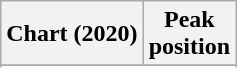<table class="wikitable sortable plainrowheaders" style="text-align:center">
<tr>
<th scope="col">Chart (2020)</th>
<th scope="col">Peak<br>position</th>
</tr>
<tr>
</tr>
<tr>
</tr>
</table>
